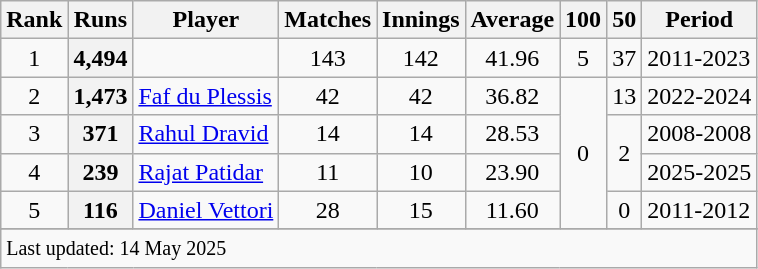<table class="wikitable sortable">
<tr>
<th scope=col>Rank</th>
<th scope=col>Runs</th>
<th scope=col>Player</th>
<th scope=col>Matches</th>
<th scope=col>Innings</th>
<th scope=col>Average</th>
<th scope=col>100</th>
<th scope=col>50</th>
<th scope=col>Period</th>
</tr>
<tr>
<td align=center>1</td>
<th scope=row style=text-align:center;">4,494</th>
<td></td>
<td align=center>143</td>
<td align=center>142</td>
<td align=center>41.96</td>
<td align=center>5</td>
<td align=center>37</td>
<td>2011-2023</td>
</tr>
<tr>
<td align=center>2</td>
<th scope=row style=text-align:center;>1,473</th>
<td><a href='#'>Faf du Plessis</a></td>
<td align=center>42</td>
<td align=center>42</td>
<td align=center>36.82</td>
<td rowspan="4" align="center">0</td>
<td align=center>13</td>
<td>2022-2024</td>
</tr>
<tr>
<td align=center>3</td>
<th scope=row style=text-align:center;>371</th>
<td><a href='#'>Rahul Dravid</a></td>
<td align=center>14</td>
<td align=center>14</td>
<td align=center>28.53</td>
<td rowspan="2" align="center">2</td>
<td>2008-2008</td>
</tr>
<tr>
<td align=center>4</td>
<th scope=row style=text-align:center;>239</th>
<td><a href='#'>Rajat Patidar</a></td>
<td align=center>11</td>
<td align=center>10</td>
<td align=center>23.90</td>
<td>2025-2025</td>
</tr>
<tr>
<td align=center>5</td>
<th scope=row style=text-align:center;>116</th>
<td><a href='#'>Daniel Vettori</a></td>
<td align=center>28</td>
<td align=center>15</td>
<td align=center>11.60</td>
<td align="center">0</td>
<td>2011-2012</td>
</tr>
<tr>
</tr>
<tr class=sortbottom>
<td colspan=9><small>Last updated: 14 May 2025</small></td>
</tr>
</table>
